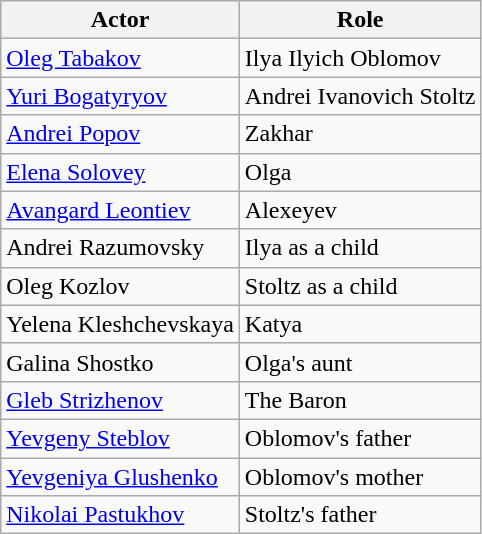<table class="wikitable">
<tr>
<th>Actor</th>
<th>Role</th>
</tr>
<tr>
<td><a href='#'>Oleg Tabakov</a></td>
<td>Ilya Ilyich Oblomov</td>
</tr>
<tr>
<td><a href='#'>Yuri Bogatyryov</a></td>
<td>Andrei Ivanovich Stoltz</td>
</tr>
<tr>
<td><a href='#'>Andrei Popov</a></td>
<td>Zakhar</td>
</tr>
<tr>
<td><a href='#'>Elena Solovey</a></td>
<td>Olga</td>
</tr>
<tr>
<td><a href='#'>Avangard Leontiev</a></td>
<td>Alexeyev</td>
</tr>
<tr>
<td>Andrei Razumovsky</td>
<td>Ilya as a child</td>
</tr>
<tr>
<td>Oleg Kozlov</td>
<td>Stoltz as a child</td>
</tr>
<tr>
<td>Yelena Kleshchevskaya</td>
<td>Katya</td>
</tr>
<tr>
<td>Galina Shostko</td>
<td>Olga's aunt</td>
</tr>
<tr>
<td><a href='#'>Gleb Strizhenov</a></td>
<td>The Baron</td>
</tr>
<tr>
<td><a href='#'>Yevgeny Steblov </a></td>
<td>Oblomov's father</td>
</tr>
<tr>
<td><a href='#'>Yevgeniya Glushenko</a></td>
<td>Oblomov's mother</td>
</tr>
<tr>
<td><a href='#'>Nikolai Pastukhov</a></td>
<td>Stoltz's father</td>
</tr>
</table>
